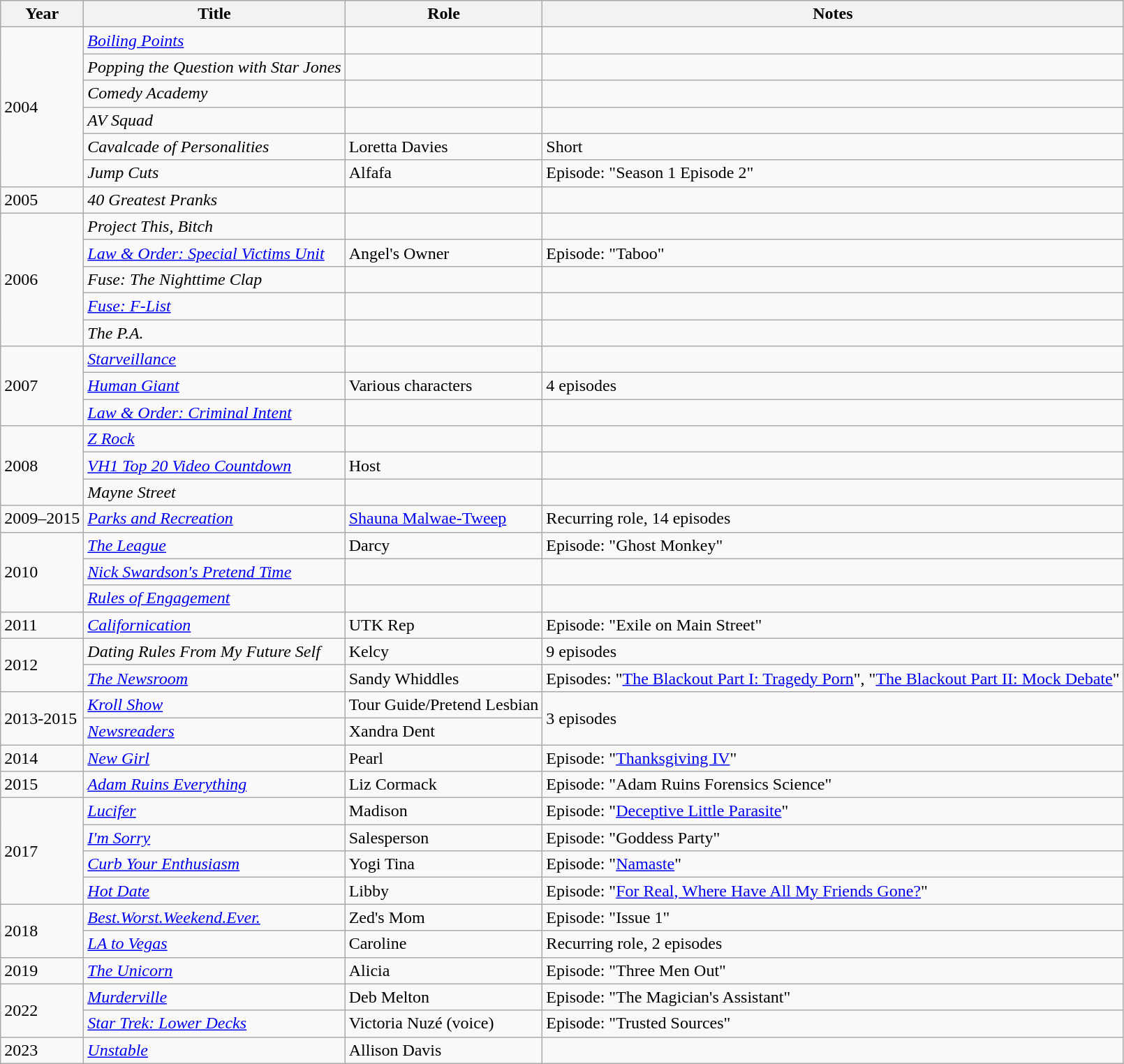<table class="wikitable sortable">
<tr>
<th>Year</th>
<th>Title</th>
<th>Role</th>
<th class="unsortable">Notes</th>
</tr>
<tr>
<td rowspan="6">2004</td>
<td><em><a href='#'>Boiling Points</a></em></td>
<td></td>
<td></td>
</tr>
<tr>
<td><em>Popping the Question with Star Jones</em></td>
<td></td>
<td></td>
</tr>
<tr>
<td><em>Comedy Academy</em></td>
<td></td>
<td></td>
</tr>
<tr>
<td><em>AV Squad</em></td>
<td></td>
<td></td>
</tr>
<tr>
<td><em>Cavalcade of Personalities</em></td>
<td>Loretta Davies</td>
<td>Short</td>
</tr>
<tr>
<td><em>Jump Cuts</em></td>
<td>Alfafa</td>
<td>Episode: "Season 1 Episode 2"</td>
</tr>
<tr>
<td>2005</td>
<td><em>40 Greatest Pranks</em></td>
<td></td>
<td></td>
</tr>
<tr>
<td rowspan="5">2006</td>
<td><em>Project This, Bitch</em></td>
<td></td>
<td></td>
</tr>
<tr>
<td><em><a href='#'>Law & Order: Special Victims Unit</a></em></td>
<td>Angel's Owner</td>
<td>Episode: "Taboo"</td>
</tr>
<tr>
<td><em>Fuse: The Nighttime Clap</em></td>
<td></td>
<td></td>
</tr>
<tr>
<td><em><a href='#'>Fuse: F-List</a></em></td>
<td></td>
<td></td>
</tr>
<tr>
<td><em>The P.A.</em></td>
<td></td>
<td></td>
</tr>
<tr>
<td rowspan="3">2007</td>
<td><em><a href='#'>Starveillance</a></em></td>
<td></td>
<td></td>
</tr>
<tr>
<td><em><a href='#'>Human Giant</a></em></td>
<td>Various characters</td>
<td>4 episodes</td>
</tr>
<tr>
<td><em><a href='#'>Law & Order: Criminal Intent</a></em></td>
<td></td>
<td></td>
</tr>
<tr>
<td rowspan="3">2008</td>
<td><em><a href='#'>Z Rock</a></em></td>
<td></td>
<td></td>
</tr>
<tr>
<td><em><a href='#'>VH1 Top 20 Video Countdown</a></em></td>
<td>Host</td>
<td></td>
</tr>
<tr>
<td><em>Mayne Street</em></td>
<td></td>
<td></td>
</tr>
<tr>
<td>2009–2015</td>
<td><em><a href='#'>Parks and Recreation</a></em></td>
<td><a href='#'>Shauna Malwae-Tweep</a></td>
<td>Recurring role, 14 episodes</td>
</tr>
<tr>
<td rowspan="3">2010</td>
<td><em><a href='#'>The League</a></em></td>
<td>Darcy</td>
<td>Episode: "Ghost Monkey"</td>
</tr>
<tr>
<td><em><a href='#'>Nick Swardson's Pretend Time</a></em></td>
<td></td>
<td></td>
</tr>
<tr>
<td><em><a href='#'>Rules of Engagement</a></em></td>
<td></td>
<td></td>
</tr>
<tr>
<td>2011</td>
<td><em><a href='#'>Californication</a></em></td>
<td>UTK Rep</td>
<td>Episode: "Exile on Main Street"</td>
</tr>
<tr>
<td rowspan="2">2012</td>
<td><em>Dating Rules From My Future Self</em></td>
<td>Kelcy</td>
<td>9 episodes</td>
</tr>
<tr>
<td><em><a href='#'>The Newsroom</a></em></td>
<td>Sandy Whiddles</td>
<td>Episodes: "<a href='#'>The Blackout Part I: Tragedy Porn</a>", "<a href='#'>The Blackout Part II: Mock Debate</a>"</td>
</tr>
<tr>
<td rowspan="2">2013-2015</td>
<td><em><a href='#'>Kroll Show</a></em></td>
<td>Tour Guide/Pretend Lesbian</td>
<td rowspan="2">3 episodes</td>
</tr>
<tr>
<td><em><a href='#'>Newsreaders</a></em></td>
<td>Xandra Dent</td>
</tr>
<tr>
<td>2014</td>
<td><em><a href='#'>New Girl</a></em></td>
<td>Pearl</td>
<td>Episode: "<a href='#'>Thanksgiving IV</a>"</td>
</tr>
<tr>
<td>2015</td>
<td><em><a href='#'>Adam Ruins Everything</a></em></td>
<td>Liz Cormack</td>
<td>Episode: "Adam Ruins Forensics Science"</td>
</tr>
<tr>
<td rowspan="4">2017</td>
<td><em><a href='#'>Lucifer</a></em></td>
<td>Madison</td>
<td>Episode: "<a href='#'>Deceptive Little Parasite</a>"</td>
</tr>
<tr>
<td><em><a href='#'>I'm Sorry</a></em></td>
<td>Salesperson</td>
<td>Episode: "Goddess Party"</td>
</tr>
<tr>
<td><em><a href='#'>Curb Your Enthusiasm</a></em></td>
<td>Yogi Tina</td>
<td>Episode: "<a href='#'>Namaste</a>"</td>
</tr>
<tr>
<td><em><a href='#'>Hot Date</a></em></td>
<td>Libby</td>
<td>Episode: "<a href='#'>For Real, Where Have All My Friends Gone?</a>"</td>
</tr>
<tr>
<td rowspan="2">2018</td>
<td><em><a href='#'>Best.Worst.Weekend.Ever.</a></em></td>
<td>Zed's Mom</td>
<td>Episode: "Issue 1"</td>
</tr>
<tr>
<td><em><a href='#'>LA to Vegas</a></em></td>
<td>Caroline</td>
<td>Recurring role, 2 episodes</td>
</tr>
<tr>
<td>2019</td>
<td><em><a href='#'>The Unicorn</a></em></td>
<td>Alicia</td>
<td>Episode: "Three Men Out"</td>
</tr>
<tr>
<td rowspan="2">2022</td>
<td><em><a href='#'>Murderville</a></em></td>
<td>Deb Melton</td>
<td>Episode: "The Magician's Assistant"</td>
</tr>
<tr>
<td><em><a href='#'>Star Trek: Lower Decks</a></em></td>
<td>Victoria Nuzé (voice)</td>
<td>Episode: "Trusted Sources"</td>
</tr>
<tr>
<td>2023</td>
<td><em><a href='#'>Unstable</a></em></td>
<td>Allison Davis</td>
<td></td>
</tr>
</table>
